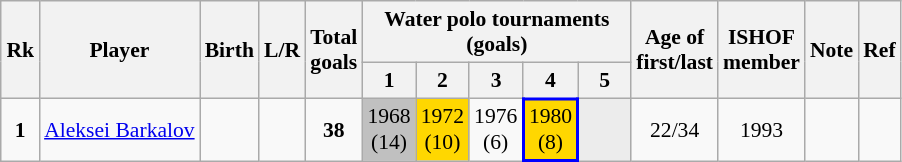<table class="wikitable sortable" style="text-align: center; font-size: 90%; margin-left: 1em;">
<tr>
<th rowspan="2">Rk</th>
<th rowspan="2">Player</th>
<th rowspan="2">Birth</th>
<th rowspan="2">L/R</th>
<th rowspan="2">Total<br>goals</th>
<th colspan="5">Water polo tournaments<br>(goals)</th>
<th rowspan="2">Age of<br>first/last</th>
<th rowspan="2">ISHOF<br>member</th>
<th rowspan="2">Note</th>
<th rowspan="2" class="unsortable">Ref</th>
</tr>
<tr>
<th>1</th>
<th style="width: 2em;" class="unsortable">2</th>
<th style="width: 2em;" class="unsortable">3</th>
<th style="width: 2em;" class="unsortable">4</th>
<th style="width: 2em;" class="unsortable">5</th>
</tr>
<tr>
<td><strong>1</strong></td>
<td style="text-align: left;" data-sort-value="Barkalov, Aleksei"><a href='#'>Aleksei Barkalov</a></td>
<td></td>
<td></td>
<td><strong>38</strong></td>
<td style="background-color: silver;">1968<br>(14)</td>
<td style="background-color: gold;">1972<br>(10)</td>
<td>1976<br>(6)</td>
<td style="border: 2px solid blue; background-color: gold;">1980<br>(8)</td>
<td style="background-color: #ececec;"></td>
<td>22/34</td>
<td>1993</td>
<td style="text-align: left;"></td>
<td></td>
</tr>
</table>
